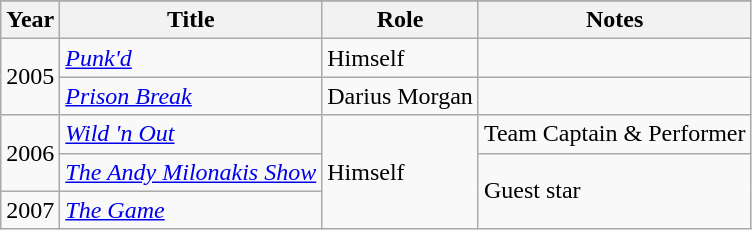<table class="wikitable">
<tr>
</tr>
<tr>
<th>Year</th>
<th>Title</th>
<th>Role</th>
<th>Notes</th>
</tr>
<tr>
<td rowspan="2">2005</td>
<td><em><a href='#'>Punk'd</a></em></td>
<td>Himself</td>
<td></td>
</tr>
<tr>
<td><em><a href='#'>Prison Break</a></em></td>
<td>Darius Morgan</td>
<td></td>
</tr>
<tr>
<td rowspan="2">2006</td>
<td><em><a href='#'>Wild 'n Out</a></em></td>
<td rowspan="3">Himself</td>
<td>Team Captain & Performer</td>
</tr>
<tr>
<td><em><a href='#'>The Andy Milonakis Show</a></em></td>
<td rowspan="2">Guest star</td>
</tr>
<tr>
<td>2007</td>
<td><em><a href='#'>The Game</a></em></td>
</tr>
</table>
